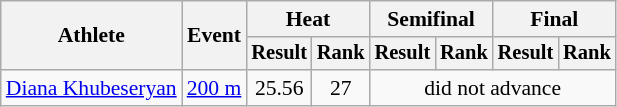<table class="wikitable" style="font-size:90%">
<tr>
<th rowspan=2>Athlete</th>
<th rowspan=2>Event</th>
<th colspan=2>Heat</th>
<th colspan=2>Semifinal</th>
<th colspan=2>Final</th>
</tr>
<tr style="font-size:95%">
<th>Result</th>
<th>Rank</th>
<th>Result</th>
<th>Rank</th>
<th>Result</th>
<th>Rank</th>
</tr>
<tr align=center>
<td align=left><a href='#'>Diana Khubeseryan</a></td>
<td style="text-align:left;"><a href='#'>200 m</a></td>
<td>25.56</td>
<td>27</td>
<td colspan=4>did not advance</td>
</tr>
</table>
